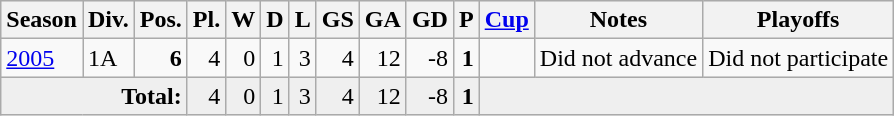<table class="wikitable">
<tr style="background:#efefef;">
<th>Season</th>
<th>Div.</th>
<th>Pos.</th>
<th>Pl.</th>
<th>W</th>
<th>D</th>
<th>L</th>
<th>GS</th>
<th>GA</th>
<th>GD</th>
<th>P</th>
<th><a href='#'>Cup</a></th>
<th>Notes</th>
<th>Playoffs</th>
</tr>
<tr>
<td><a href='#'>2005</a></td>
<td>1A</td>
<td align=right><strong>6</strong></td>
<td align=right>4</td>
<td align=right>0</td>
<td align=right>1</td>
<td align=right>3</td>
<td align=right>4</td>
<td align=right>12</td>
<td align=right>-8</td>
<td align=right><strong>1</strong></td>
<td></td>
<td>Did not advance</td>
<td>Did not participate</td>
</tr>
<tr style="background:#efefef">
<td align=right colspan=3><strong>Total:</strong></td>
<td align=right>4</td>
<td align=right>0</td>
<td align=right>1</td>
<td align=right>3</td>
<td align=right>4</td>
<td align=right>12</td>
<td align=right>-8</td>
<td align=right><strong>1</strong></td>
<td colspan=3 bgcolor=#efefef></td>
</tr>
</table>
